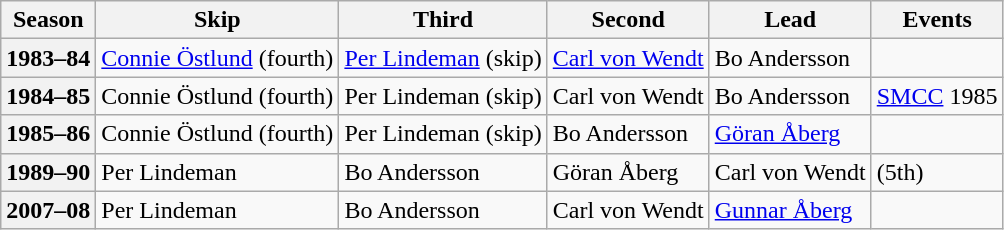<table class="wikitable">
<tr>
<th scope="col">Season</th>
<th scope="col">Skip</th>
<th scope="col">Third</th>
<th scope="col">Second</th>
<th scope="col">Lead</th>
<th scope="col">Events</th>
</tr>
<tr>
<th scope="row">1983–84</th>
<td><a href='#'>Connie Östlund</a> (fourth)</td>
<td><a href='#'>Per Lindeman</a> (skip)</td>
<td><a href='#'>Carl von Wendt</a></td>
<td>Bo Andersson</td>
<td> </td>
</tr>
<tr>
<th scope="row">1984–85</th>
<td>Connie Östlund (fourth)</td>
<td>Per Lindeman (skip)</td>
<td>Carl von Wendt</td>
<td>Bo Andersson</td>
<td><a href='#'>SMCC</a> 1985 </td>
</tr>
<tr>
<th scope="row">1985–86</th>
<td>Connie Östlund (fourth)</td>
<td>Per Lindeman (skip)</td>
<td>Bo Andersson</td>
<td><a href='#'>Göran Åberg</a></td>
<td> </td>
</tr>
<tr>
<th scope="row">1989–90</th>
<td>Per Lindeman</td>
<td>Bo Andersson</td>
<td>Göran Åberg</td>
<td>Carl von Wendt</td>
<td> (5th)</td>
</tr>
<tr>
<th scope="row">2007–08</th>
<td>Per Lindeman</td>
<td>Bo Andersson</td>
<td>Carl von Wendt</td>
<td><a href='#'>Gunnar Åberg</a></td>
<td> </td>
</tr>
</table>
